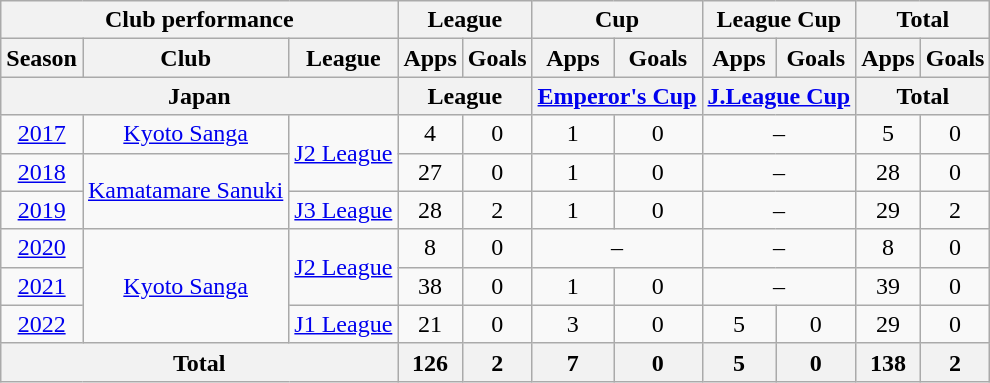<table class="wikitable" style="text-align:center;">
<tr>
<th colspan=3>Club performance</th>
<th colspan=2>League</th>
<th colspan=2>Cup</th>
<th colspan="2">League Cup</th>
<th colspan=2>Total</th>
</tr>
<tr>
<th>Season</th>
<th>Club</th>
<th>League</th>
<th>Apps</th>
<th>Goals</th>
<th>Apps</th>
<th>Goals</th>
<th>Apps</th>
<th>Goals</th>
<th>Apps</th>
<th>Goals</th>
</tr>
<tr>
<th colspan=3>Japan</th>
<th colspan=2>League</th>
<th colspan=2><a href='#'>Emperor's Cup</a></th>
<th colspan="2"><a href='#'>J.League Cup</a></th>
<th colspan=2>Total</th>
</tr>
<tr>
<td><a href='#'>2017</a></td>
<td><a href='#'>Kyoto Sanga</a></td>
<td rowspan="2"><a href='#'>J2 League</a></td>
<td>4</td>
<td>0</td>
<td>1</td>
<td>0</td>
<td colspan="2">–</td>
<td>5</td>
<td>0</td>
</tr>
<tr>
<td><a href='#'>2018</a></td>
<td rowspan="2"><a href='#'>Kamatamare Sanuki</a></td>
<td>27</td>
<td>0</td>
<td>1</td>
<td>0</td>
<td colspan="2">–</td>
<td>28</td>
<td>0</td>
</tr>
<tr>
<td><a href='#'>2019</a></td>
<td><a href='#'>J3 League</a></td>
<td>28</td>
<td>2</td>
<td>1</td>
<td>0</td>
<td colspan="2">–</td>
<td>29</td>
<td>2</td>
</tr>
<tr>
<td><a href='#'>2020</a></td>
<td rowspan="3"><a href='#'>Kyoto Sanga</a></td>
<td rowspan="2"><a href='#'>J2 League</a></td>
<td>8</td>
<td>0</td>
<td colspan="2">–</td>
<td colspan="2">–</td>
<td>8</td>
<td>0</td>
</tr>
<tr>
<td><a href='#'>2021</a></td>
<td>38</td>
<td>0</td>
<td>1</td>
<td>0</td>
<td colspan="2">–</td>
<td>39</td>
<td>0</td>
</tr>
<tr>
<td><a href='#'>2022</a></td>
<td><a href='#'>J1 League</a></td>
<td>21</td>
<td>0</td>
<td>3</td>
<td>0</td>
<td>5</td>
<td>0</td>
<td>29</td>
<td>0</td>
</tr>
<tr>
<th colspan="3">Total</th>
<th>126</th>
<th>2</th>
<th>7</th>
<th>0</th>
<th>5</th>
<th>0</th>
<th>138</th>
<th>2</th>
</tr>
</table>
